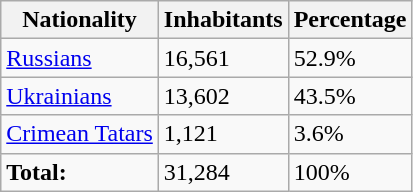<table class="wikitable">
<tr>
<th>Nationality</th>
<th>Inhabitants</th>
<th>Percentage</th>
</tr>
<tr>
<td><a href='#'>Russians</a></td>
<td>16,561</td>
<td>52.9%</td>
</tr>
<tr>
<td><a href='#'>Ukrainians</a></td>
<td>13,602</td>
<td>43.5%</td>
</tr>
<tr>
<td><a href='#'>Crimean Tatars</a></td>
<td>1,121</td>
<td>3.6%</td>
</tr>
<tr>
<td><strong>Total:</strong></td>
<td>31,284</td>
<td>100%</td>
</tr>
</table>
